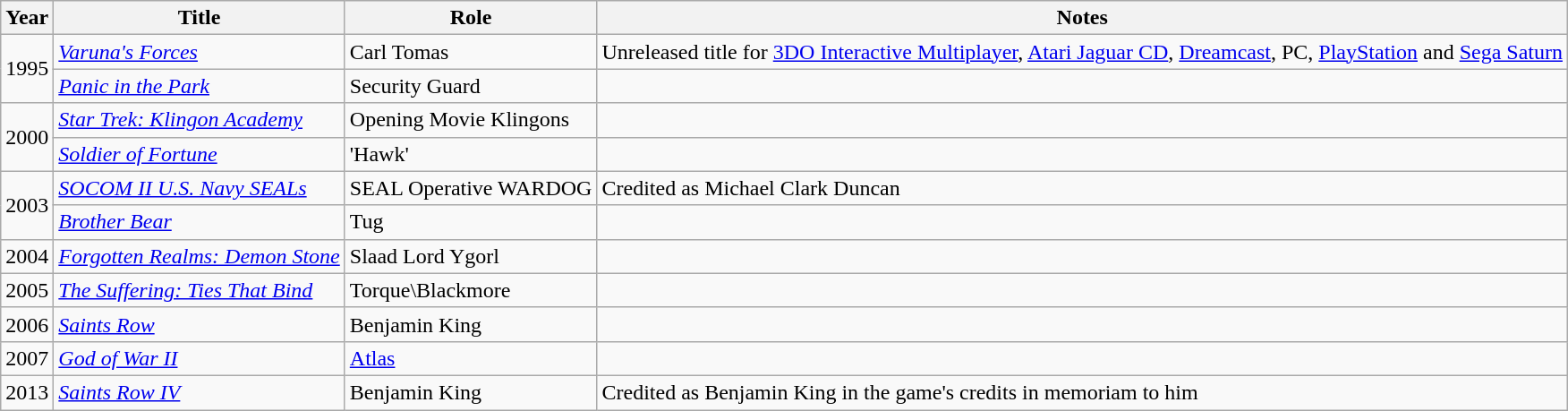<table class="wikitable sortable">
<tr>
<th>Year</th>
<th>Title</th>
<th>Role</th>
<th>Notes</th>
</tr>
<tr>
<td rowspan=2>1995</td>
<td><em><a href='#'>Varuna's Forces</a></em></td>
<td>Carl Tomas</td>
<td>Unreleased title for <a href='#'>3DO Interactive Multiplayer</a>, <a href='#'>Atari Jaguar CD</a>, <a href='#'>Dreamcast</a>, PC, <a href='#'>PlayStation</a> and <a href='#'>Sega Saturn</a></td>
</tr>
<tr>
<td><em><a href='#'>Panic in the Park</a></em></td>
<td>Security Guard</td>
<td></td>
</tr>
<tr>
<td rowspan=2>2000</td>
<td><em><a href='#'>Star Trek: Klingon Academy</a></em></td>
<td>Opening Movie Klingons</td>
<td></td>
</tr>
<tr>
<td><em><a href='#'>Soldier of Fortune</a></em></td>
<td>'Hawk'</td>
<td></td>
</tr>
<tr>
<td rowspan=2>2003</td>
<td><em><a href='#'>SOCOM II U.S. Navy SEALs</a></em></td>
<td>SEAL Operative WARDOG</td>
<td>Credited as Michael Clark Duncan</td>
</tr>
<tr>
<td><em><a href='#'>Brother Bear</a></em></td>
<td>Tug</td>
<td></td>
</tr>
<tr>
<td>2004</td>
<td><em><a href='#'>Forgotten Realms: Demon Stone</a></em></td>
<td>Slaad Lord Ygorl</td>
<td></td>
</tr>
<tr>
<td>2005</td>
<td><em><a href='#'>The Suffering: Ties That Bind</a></em></td>
<td>Torque\Blackmore</td>
<td></td>
</tr>
<tr>
<td>2006</td>
<td><em><a href='#'>Saints Row</a></em></td>
<td>Benjamin King</td>
<td></td>
</tr>
<tr>
<td>2007</td>
<td><em><a href='#'>God of War II</a></em></td>
<td><a href='#'>Atlas</a></td>
<td></td>
</tr>
<tr>
<td>2013</td>
<td><em><a href='#'>Saints Row IV</a></em></td>
<td>Benjamin King</td>
<td>Credited as Benjamin King in the game's credits in memoriam to him</td>
</tr>
</table>
